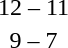<table style="text-align:center">
<tr>
<th width=200></th>
<th width=100></th>
<th width=200></th>
</tr>
<tr>
<td align=right><strong></strong></td>
<td>12 – 11</td>
<td align=left></td>
</tr>
<tr>
<td align=right><strong></strong></td>
<td>9 – 7</td>
<td align=left></td>
</tr>
</table>
